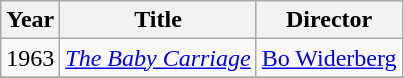<table class="wikitable">
<tr>
<th>Year</th>
<th>Title</th>
<th>Director</th>
</tr>
<tr>
<td>1963</td>
<td><em><a href='#'>The Baby Carriage</a></em></td>
<td><a href='#'>Bo Widerberg</a></td>
</tr>
<tr>
</tr>
</table>
